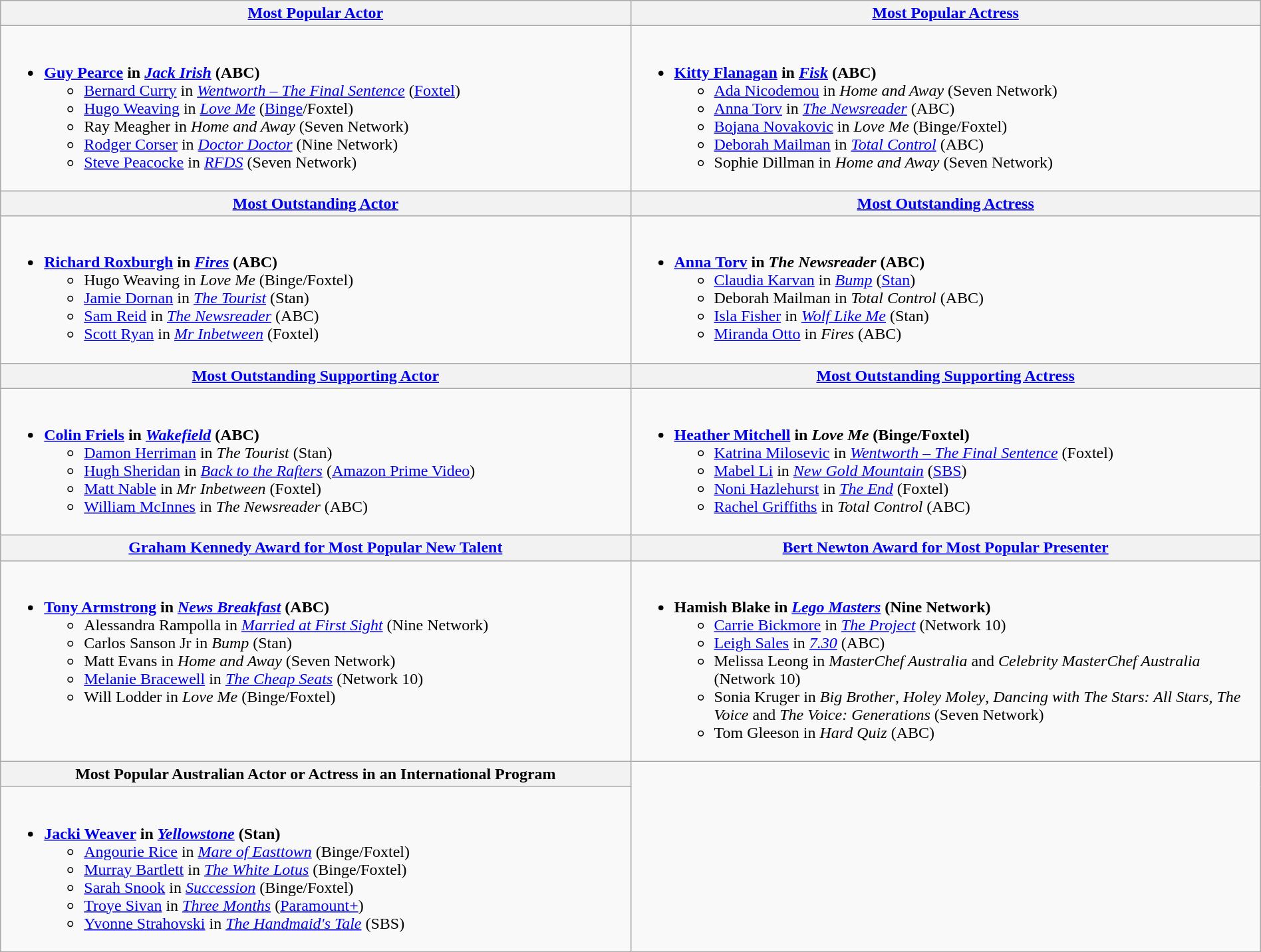<table class=wikitable width="100%">
<tr>
<th width="25%"><a href='#'>Most Popular Actor</a></th>
<th width="25%"><a href='#'>Most Popular Actress</a></th>
</tr>
<tr>
<td valign="top"><br><ul><li><strong><a href='#'>Guy Pearce</a> in <em><a href='#'>Jack Irish</a></em> (ABC)</strong><ul><li><a href='#'>Bernard Curry</a> in <em><a href='#'>Wentworth – The Final Sentence</a></em> (<a href='#'>Foxtel</a>)</li><li><a href='#'>Hugo Weaving</a> in <em><a href='#'>Love Me</a></em> (<a href='#'>Binge</a>/Foxtel)</li><li>Ray Meagher in <em>Home and Away</em> (Seven Network)</li><li><a href='#'>Rodger Corser</a> in <em><a href='#'>Doctor Doctor</a></em> (Nine Network)</li><li><a href='#'>Steve Peacocke</a> in <em><a href='#'>RFDS</a></em> (Seven Network)</li></ul></li></ul></td>
<td valign="top"><br><ul><li><strong><a href='#'>Kitty Flanagan</a> in <em><a href='#'>Fisk</a></em> (ABC)</strong><ul><li><a href='#'>Ada Nicodemou</a> in <em>Home and Away</em> (Seven Network)</li><li><a href='#'>Anna Torv</a> in <em><a href='#'>The Newsreader</a></em> (ABC)</li><li><a href='#'>Bojana Novakovic</a> in <em>Love Me</em> (Binge/Foxtel)</li><li><a href='#'>Deborah Mailman</a> in <em><a href='#'>Total Control</a></em> (ABC)</li><li>Sophie Dillman in <em>Home and Away</em> (Seven Network)</li></ul></li></ul></td>
</tr>
<tr>
<th width="50%"><a href='#'>Most Outstanding Actor</a></th>
<th width="50%"><a href='#'>Most Outstanding Actress</a></th>
</tr>
<tr>
<td valign="top"><br><ul><li><strong><a href='#'>Richard Roxburgh</a> in <em><a href='#'>Fires</a></em> (ABC)</strong><ul><li>Hugo Weaving in <em>Love Me</em> (Binge/Foxtel)</li><li><a href='#'>Jamie Dornan</a> in <em><a href='#'>The Tourist</a></em> (Stan)</li><li><a href='#'>Sam Reid</a> in <em><a href='#'>The Newsreader</a></em> (ABC)</li><li><a href='#'>Scott Ryan</a> in <em><a href='#'>Mr Inbetween</a></em> (Foxtel)</li></ul></li></ul></td>
<td valign="top"><br><ul><li><strong><a href='#'>Anna Torv</a> in <em>The Newsreader</em> (ABC)</strong><ul><li><a href='#'>Claudia Karvan</a> in <em><a href='#'>Bump</a></em> (<a href='#'>Stan</a>)</li><li>Deborah Mailman in <em>Total Control</em> (ABC)</li><li><a href='#'>Isla Fisher</a> in <em><a href='#'>Wolf Like Me</a></em> (Stan)</li><li><a href='#'>Miranda Otto</a> in <em>Fires</em> (ABC)</li></ul></li></ul></td>
</tr>
<tr>
<th width="50%"><a href='#'>Most Outstanding Supporting Actor</a></th>
<th width="50%"><a href='#'>Most Outstanding Supporting Actress</a></th>
</tr>
<tr>
<td valign="top"><br><ul><li><strong><a href='#'>Colin Friels</a> in <em><a href='#'>Wakefield</a></em> (ABC)</strong><ul><li><a href='#'>Damon Herriman</a> in <em>The Tourist</em> (Stan)</li><li><a href='#'>Hugh Sheridan</a> in <em><a href='#'>Back to the Rafters</a></em> (<a href='#'>Amazon Prime Video</a>)</li><li><a href='#'>Matt Nable</a> in <em>Mr Inbetween</em> (Foxtel)</li><li><a href='#'>William McInnes</a> in <em>The Newsreader</em> (ABC)</li></ul></li></ul></td>
<td valign="top"><br><ul><li><strong><a href='#'>Heather Mitchell</a> in <em>Love Me</em> (Binge/Foxtel)</strong><ul><li><a href='#'>Katrina Milosevic</a> in <em><a href='#'>Wentworth – The Final Sentence</a></em> (Foxtel)</li><li><a href='#'>Mabel Li</a> in <em><a href='#'>New Gold Mountain</a></em> (<a href='#'>SBS</a>)</li><li><a href='#'>Noni Hazlehurst</a> in <em><a href='#'>The End</a></em> (Foxtel)</li><li><a href='#'>Rachel Griffiths</a> in <em>Total Control</em> (ABC)</li></ul></li></ul></td>
</tr>
<tr>
<th width="50%"><a href='#'>Graham Kennedy Award for Most Popular New Talent</a></th>
<th width="50%"><a href='#'>Bert Newton Award for Most Popular Presenter</a></th>
</tr>
<tr>
<td valign="top"><br><ul><li><strong><a href='#'>Tony Armstrong</a> in <em><a href='#'>News Breakfast</a></em> (ABC)</strong><ul><li>Alessandra Rampolla in <em><a href='#'>Married at First Sight</a></em> (Nine Network)</li><li>Carlos Sanson Jr in <em>Bump</em> (Stan)</li><li>Matt Evans in <em>Home and Away</em> (Seven Network)</li><li><a href='#'>Melanie Bracewell</a> in <em><a href='#'>The Cheap Seats</a></em> (Network 10)</li><li>Will Lodder in <em>Love Me</em> (Binge/Foxtel)</li></ul></li></ul></td>
<td valign="top"><br><ul><li><strong>Hamish Blake in <em><a href='#'>Lego Masters</a></em> (Nine Network)</strong><ul><li><a href='#'>Carrie Bickmore</a> in <em><a href='#'>The Project</a></em> (Network 10)</li><li><a href='#'>Leigh Sales</a> in <em><a href='#'>7.30</a></em> (ABC)</li><li>Melissa Leong in <em>MasterChef Australia</em> and <em>Celebrity MasterChef Australia</em> (Network 10)</li><li>Sonia Kruger in <em>Big Brother</em>, <em>Holey Moley</em>, <em>Dancing with The Stars: All Stars</em>, <em>The Voice</em> and <em>The Voice: Generations</em> (Seven Network)</li><li>Tom Gleeson in <em>Hard Quiz</em> (ABC)</li></ul></li></ul></td>
</tr>
<tr>
<th width="50%">Most Popular Australian Actor or Actress in an International Program</th>
</tr>
<tr>
<td valign="top"><br><ul><li><strong><a href='#'>Jacki Weaver</a> in <em><a href='#'>Yellowstone</a></em> (Stan)</strong><ul><li><a href='#'>Angourie Rice</a> in <em><a href='#'>Mare of Easttown</a></em> (Binge/Foxtel)</li><li><a href='#'>Murray Bartlett</a> in <em><a href='#'>The White Lotus</a></em> (Binge/Foxtel)</li><li><a href='#'>Sarah Snook</a> in <em><a href='#'>Succession</a></em> (Binge/Foxtel)</li><li><a href='#'>Troye Sivan</a> in <em><a href='#'>Three Months</a></em> (<a href='#'>Paramount+</a>)</li><li><a href='#'>Yvonne Strahovski</a> in <em><a href='#'>The Handmaid's Tale</a></em> (SBS)</li></ul></li></ul></td>
</tr>
</table>
